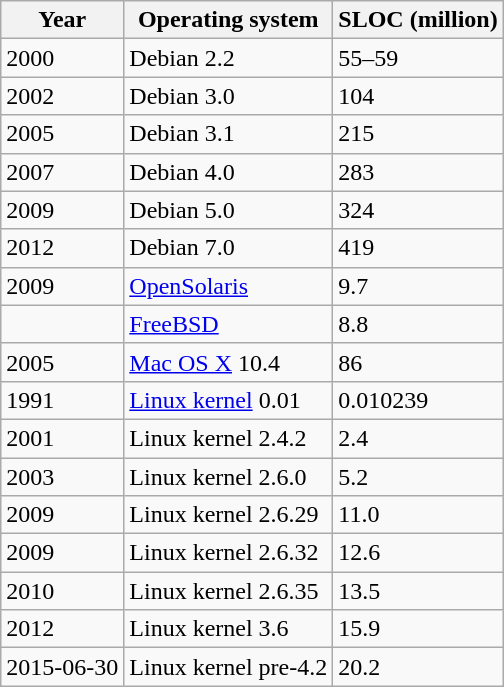<table class="wikitable" summary="Operating Systems SLOC Sizes">
<tr>
<th>Year</th>
<th>Operating system</th>
<th>SLOC (million)</th>
</tr>
<tr>
<td>2000</td>
<td>Debian 2.2</td>
<td>55–59</td>
</tr>
<tr>
<td>2002</td>
<td>Debian 3.0</td>
<td>104</td>
</tr>
<tr>
<td>2005</td>
<td>Debian 3.1</td>
<td>215</td>
</tr>
<tr>
<td>2007</td>
<td>Debian 4.0</td>
<td>283</td>
</tr>
<tr>
<td>2009</td>
<td>Debian 5.0</td>
<td>324</td>
</tr>
<tr>
<td>2012</td>
<td>Debian 7.0</td>
<td>419</td>
</tr>
<tr>
<td>2009</td>
<td><a href='#'>OpenSolaris</a></td>
<td>9.7</td>
</tr>
<tr>
<td></td>
<td><a href='#'>FreeBSD</a></td>
<td>8.8</td>
</tr>
<tr>
<td>2005</td>
<td><a href='#'>Mac OS X</a> 10.4</td>
<td>86</td>
</tr>
<tr>
<td>1991</td>
<td><a href='#'>Linux kernel</a> 0.01</td>
<td>0.010239</td>
</tr>
<tr>
<td>2001</td>
<td>Linux kernel 2.4.2</td>
<td>2.4</td>
</tr>
<tr>
<td>2003</td>
<td>Linux kernel 2.6.0</td>
<td>5.2</td>
</tr>
<tr>
<td>2009</td>
<td>Linux kernel 2.6.29</td>
<td>11.0</td>
</tr>
<tr>
<td>2009</td>
<td>Linux kernel 2.6.32</td>
<td>12.6</td>
</tr>
<tr>
<td>2010</td>
<td>Linux kernel 2.6.35</td>
<td>13.5</td>
</tr>
<tr>
<td>2012</td>
<td>Linux kernel 3.6</td>
<td>15.9</td>
</tr>
<tr>
<td>2015-06-30</td>
<td>Linux kernel pre-4.2</td>
<td>20.2</td>
</tr>
</table>
